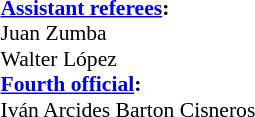<table width=100% style="font-size:90%">
<tr>
<td><br><strong><a href='#'>Assistant referees</a>:</strong>
<br>Juan Zumba
<br>Walter López
<br><strong><a href='#'>Fourth official</a>:</strong>
<br>Iván Arcides Barton Cisneros</td>
</tr>
</table>
